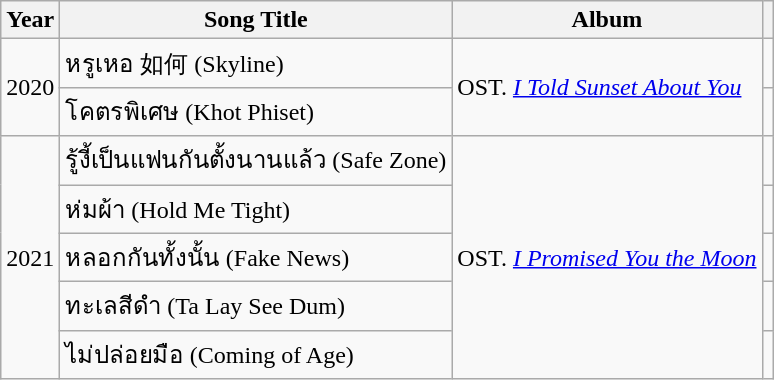<table class="wikitable">
<tr>
<th>Year</th>
<th>Song Title</th>
<th>Album</th>
<th></th>
</tr>
<tr>
<td rowspan="2">2020</td>
<td>หรูเหอ 如何 (Skyline)</td>
<td rowspan="2">OST. <em><a href='#'>I Told Sunset About You</a></em></td>
<td style="text-align: center;"></td>
</tr>
<tr>
<td>โคตรพิเศษ (Khot Phiset)</td>
<td style="text-align: center;"></td>
</tr>
<tr>
<td rowspan="5">2021</td>
<td>รู้งี้เป็นแฟนกันตั้งนานแล้ว (Safe Zone) <br></td>
<td rowspan="5">OST. <em><a href='#'>I Promised You the Moon</a></em></td>
<td style="text-align: center;"></td>
</tr>
<tr>
<td>ห่มผ้า (Hold Me Tight)</td>
<td style="text-align: center;"></td>
</tr>
<tr>
<td>หลอกกันทั้งนั้น (Fake News)</td>
<td style="text-align: center;"></td>
</tr>
<tr>
<td>ทะเลสีดำ (Ta Lay See Dum) <br></td>
<td style="text-align: center;"></td>
</tr>
<tr>
<td>ไม่ปล่อยมือ (Coming of Age) <br></td>
<td style="text-align: center;"></td>
</tr>
</table>
